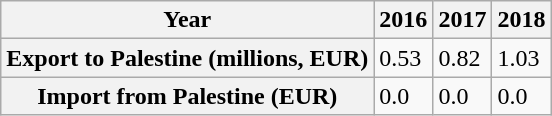<table class="wikitable">
<tr>
<th>Year</th>
<th>2016</th>
<th>2017</th>
<th>2018</th>
</tr>
<tr>
<th>Export to Palestine (millions, EUR)</th>
<td>0.53</td>
<td>0.82</td>
<td>1.03</td>
</tr>
<tr>
<th>Import from Palestine (EUR)</th>
<td>0.0</td>
<td>0.0</td>
<td>0.0</td>
</tr>
</table>
